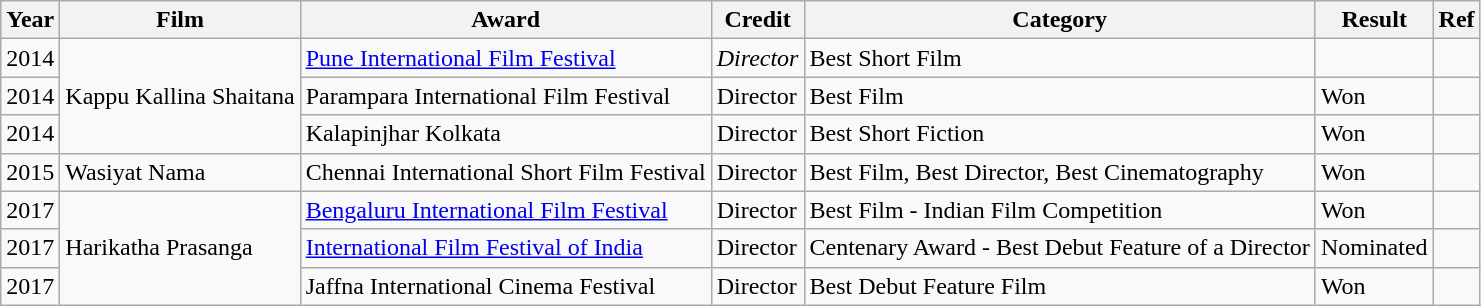<table class="wikitable">
<tr>
<th>Year</th>
<th>Film</th>
<th>Award</th>
<th>Credit</th>
<th>Category</th>
<th>Result</th>
<th>Ref</th>
</tr>
<tr>
<td style="text-align:left;">2014</td>
<td rowspan="3" style="text-align:left;">Kappu Kallina Shaitana</td>
<td style="text-align:left;"><a href='#'>Pune International Film Festival</a></td>
<td style="text-align:left;"><em>Director</em></td>
<td style="text-align:left;">Best Short Film</td>
<td></td>
<td></td>
</tr>
<tr>
<td>2014</td>
<td>Parampara International Film Festival</td>
<td>Director</td>
<td>Best Film</td>
<td>Won</td>
<td></td>
</tr>
<tr>
<td>2014</td>
<td>Kalapinjhar Kolkata</td>
<td>Director</td>
<td>Best Short Fiction</td>
<td>Won</td>
<td></td>
</tr>
<tr>
<td>2015</td>
<td>Wasiyat Nama</td>
<td>Chennai International Short Film Festival</td>
<td>Director</td>
<td>Best Film, Best Director, Best Cinematography</td>
<td>Won</td>
<td></td>
</tr>
<tr>
<td>2017</td>
<td rowspan="3">Harikatha Prasanga</td>
<td><a href='#'>Bengaluru International Film Festival</a></td>
<td>Director</td>
<td>Best Film - Indian Film Competition</td>
<td>Won</td>
<td></td>
</tr>
<tr>
<td>2017</td>
<td><a href='#'>International Film Festival of India</a></td>
<td>Director</td>
<td>Centenary Award - Best Debut Feature of a Director</td>
<td>Nominated</td>
<td></td>
</tr>
<tr>
<td>2017</td>
<td>Jaffna International Cinema Festival</td>
<td>Director</td>
<td>Best Debut Feature Film</td>
<td>Won</td>
<td></td>
</tr>
</table>
